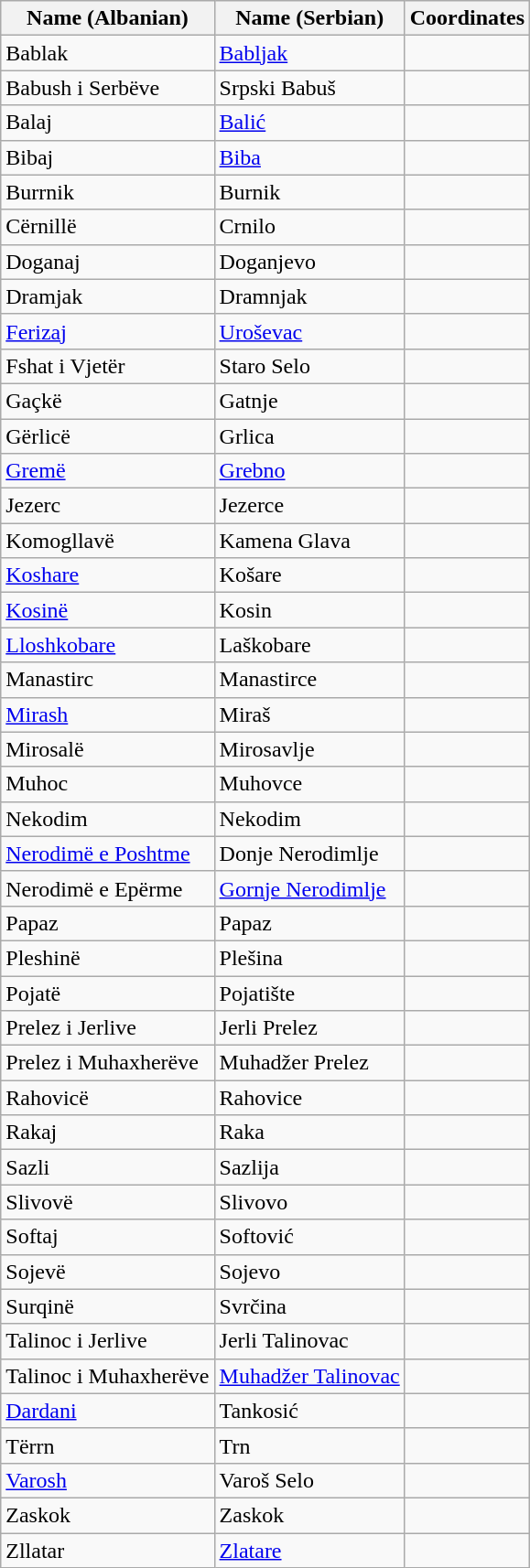<table class="wikitable sortable">
<tr>
<th>Name (Albanian)</th>
<th>Name (Serbian)</th>
<th>Coordinates</th>
</tr>
<tr>
<td>Bablak</td>
<td><a href='#'>Babljak</a></td>
<td></td>
</tr>
<tr>
<td>Babush i Serbëve</td>
<td>Srpski Babuš</td>
<td></td>
</tr>
<tr>
<td>Balaj</td>
<td><a href='#'>Balić</a></td>
<td></td>
</tr>
<tr>
<td>Bibaj</td>
<td><a href='#'>Biba</a></td>
<td></td>
</tr>
<tr>
<td>Burrnik</td>
<td>Burnik</td>
<td></td>
</tr>
<tr>
<td>Cërnillë</td>
<td>Crnilo</td>
<td></td>
</tr>
<tr>
<td>Doganaj</td>
<td>Doganjevo</td>
<td></td>
</tr>
<tr>
<td>Dramjak</td>
<td>Dramnjak</td>
<td></td>
</tr>
<tr>
<td><a href='#'>Ferizaj</a></td>
<td><a href='#'>Uroševac</a></td>
<td></td>
</tr>
<tr>
<td>Fshat i Vjetër</td>
<td>Staro Selo</td>
<td></td>
</tr>
<tr>
<td>Gaçkë</td>
<td>Gatnje</td>
<td></td>
</tr>
<tr>
<td>Gërlicë</td>
<td>Grlica</td>
<td></td>
</tr>
<tr>
<td><a href='#'>Gremë</a></td>
<td><a href='#'>Grebno</a></td>
<td></td>
</tr>
<tr>
<td>Jezerc</td>
<td>Jezerce</td>
<td></td>
</tr>
<tr>
<td>Komogllavë</td>
<td>Kamena Glava</td>
<td></td>
</tr>
<tr>
<td><a href='#'>Koshare</a></td>
<td>Košare</td>
<td></td>
</tr>
<tr>
<td><a href='#'>Kosinë</a></td>
<td>Kosin</td>
<td></td>
</tr>
<tr>
<td><a href='#'>Lloshkobare</a></td>
<td>Laškobare</td>
<td></td>
</tr>
<tr>
<td>Manastirc</td>
<td>Manastirce</td>
<td></td>
</tr>
<tr>
<td><a href='#'>Mirash</a></td>
<td>Miraš</td>
<td></td>
</tr>
<tr>
<td>Mirosalë</td>
<td>Mirosavlje</td>
<td></td>
</tr>
<tr>
<td>Muhoc</td>
<td>Muhovce</td>
<td></td>
</tr>
<tr>
<td>Nekodim</td>
<td>Nekodim</td>
<td></td>
</tr>
<tr>
<td><a href='#'>Nerodimë e Poshtme</a></td>
<td>Donje Nerodimlje</td>
<td></td>
</tr>
<tr>
<td>Nerodimë e Epërme</td>
<td><a href='#'>Gornje Nerodimlje</a></td>
<td></td>
</tr>
<tr>
<td>Papaz</td>
<td>Papaz</td>
<td></td>
</tr>
<tr>
<td>Pleshinë</td>
<td>Plešina</td>
<td></td>
</tr>
<tr>
<td>Pojatë</td>
<td>Pojatište</td>
<td></td>
</tr>
<tr>
<td>Prelez i Jerlive</td>
<td>Jerli Prelez</td>
<td></td>
</tr>
<tr>
<td>Prelez i Muhaxherëve</td>
<td>Muhadžer Prelez</td>
<td></td>
</tr>
<tr>
<td>Rahovicë</td>
<td>Rahovice</td>
<td></td>
</tr>
<tr>
<td>Rakaj</td>
<td>Raka</td>
<td></td>
</tr>
<tr>
<td>Sazli</td>
<td>Sazlija</td>
<td></td>
</tr>
<tr>
<td>Slivovë</td>
<td>Slivovo</td>
<td></td>
</tr>
<tr>
<td>Softaj</td>
<td>Softović</td>
<td></td>
</tr>
<tr>
<td>Sojevë</td>
<td>Sojevo</td>
<td></td>
</tr>
<tr>
<td>Surqinë</td>
<td>Svrčina</td>
<td></td>
</tr>
<tr>
<td>Talinoc i Jerlive</td>
<td>Jerli Talinovac</td>
<td></td>
</tr>
<tr>
<td>Talinoc i Muhaxherëve</td>
<td><a href='#'>Muhadžer Talinovac</a></td>
<td></td>
</tr>
<tr>
<td><a href='#'>Dardani</a></td>
<td>Tankosić</td>
<td></td>
</tr>
<tr>
<td>Tërrn</td>
<td>Trn</td>
<td></td>
</tr>
<tr>
<td><a href='#'>Varosh</a></td>
<td>Varoš Selo</td>
<td></td>
</tr>
<tr>
<td>Zaskok</td>
<td>Zaskok</td>
<td></td>
</tr>
<tr>
<td>Zllatar</td>
<td><a href='#'>Zlatare</a></td>
<td></td>
</tr>
</table>
